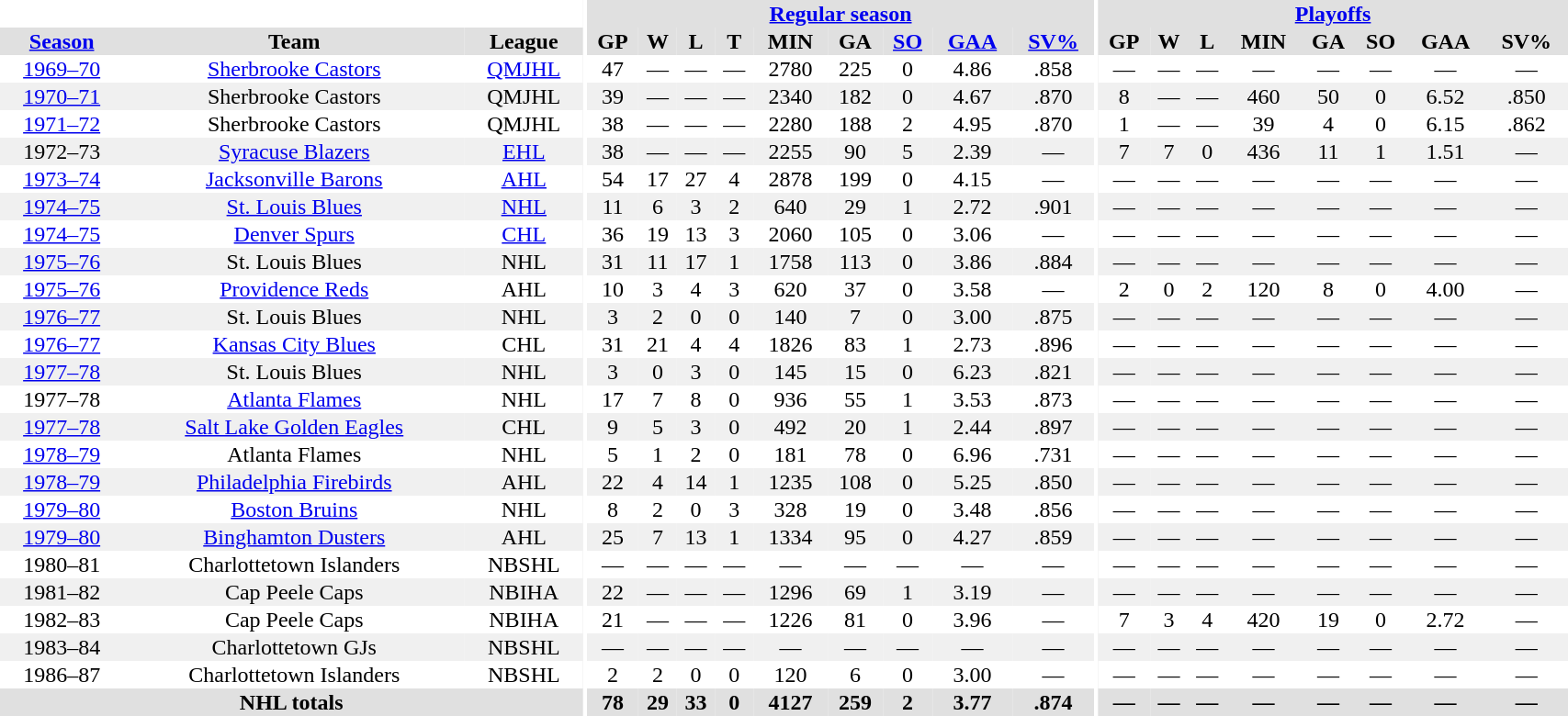<table border="0" cellpadding="1" cellspacing="0" style="width:90%; text-align:center;">
<tr bgcolor="#e0e0e0">
<th colspan="3" bgcolor="#ffffff"></th>
<th rowspan="99" bgcolor="#ffffff"></th>
<th colspan="9" bgcolor="#e0e0e0"><a href='#'>Regular season</a></th>
<th rowspan="99" bgcolor="#ffffff"></th>
<th colspan="8" bgcolor="#e0e0e0"><a href='#'>Playoffs</a></th>
</tr>
<tr bgcolor="#e0e0e0">
<th><a href='#'>Season</a></th>
<th>Team</th>
<th>League</th>
<th>GP</th>
<th>W</th>
<th>L</th>
<th>T</th>
<th>MIN</th>
<th>GA</th>
<th><a href='#'>SO</a></th>
<th><a href='#'>GAA</a></th>
<th><a href='#'>SV%</a></th>
<th>GP</th>
<th>W</th>
<th>L</th>
<th>MIN</th>
<th>GA</th>
<th>SO</th>
<th>GAA</th>
<th>SV%</th>
</tr>
<tr>
<td><a href='#'>1969–70</a></td>
<td><a href='#'>Sherbrooke Castors</a></td>
<td><a href='#'>QMJHL</a></td>
<td>47</td>
<td>—</td>
<td>—</td>
<td>—</td>
<td>2780</td>
<td>225</td>
<td>0</td>
<td>4.86</td>
<td>.858</td>
<td>—</td>
<td>—</td>
<td>—</td>
<td>—</td>
<td>—</td>
<td>—</td>
<td>—</td>
<td>—</td>
</tr>
<tr bgcolor="#f0f0f0">
<td><a href='#'>1970–71</a></td>
<td>Sherbrooke Castors</td>
<td>QMJHL</td>
<td>39</td>
<td>—</td>
<td>—</td>
<td>—</td>
<td>2340</td>
<td>182</td>
<td>0</td>
<td>4.67</td>
<td>.870</td>
<td>8</td>
<td>—</td>
<td>—</td>
<td>460</td>
<td>50</td>
<td>0</td>
<td>6.52</td>
<td>.850</td>
</tr>
<tr>
<td><a href='#'>1971–72</a></td>
<td>Sherbrooke Castors</td>
<td>QMJHL</td>
<td>38</td>
<td>—</td>
<td>—</td>
<td>—</td>
<td>2280</td>
<td>188</td>
<td>2</td>
<td>4.95</td>
<td>.870</td>
<td>1</td>
<td>—</td>
<td>—</td>
<td>39</td>
<td>4</td>
<td>0</td>
<td>6.15</td>
<td>.862</td>
</tr>
<tr bgcolor="#f0f0f0">
<td>1972–73</td>
<td><a href='#'>Syracuse Blazers</a></td>
<td><a href='#'>EHL</a></td>
<td>38</td>
<td>—</td>
<td>—</td>
<td>—</td>
<td>2255</td>
<td>90</td>
<td>5</td>
<td>2.39</td>
<td>—</td>
<td>7</td>
<td>7</td>
<td>0</td>
<td>436</td>
<td>11</td>
<td>1</td>
<td>1.51</td>
<td>—</td>
</tr>
<tr>
<td><a href='#'>1973–74</a></td>
<td><a href='#'>Jacksonville Barons</a></td>
<td><a href='#'>AHL</a></td>
<td>54</td>
<td>17</td>
<td>27</td>
<td>4</td>
<td>2878</td>
<td>199</td>
<td>0</td>
<td>4.15</td>
<td>—</td>
<td>—</td>
<td>—</td>
<td>—</td>
<td>—</td>
<td>—</td>
<td>—</td>
<td>—</td>
<td>—</td>
</tr>
<tr bgcolor="#f0f0f0">
<td><a href='#'>1974–75</a></td>
<td><a href='#'>St. Louis Blues</a></td>
<td><a href='#'>NHL</a></td>
<td>11</td>
<td>6</td>
<td>3</td>
<td>2</td>
<td>640</td>
<td>29</td>
<td>1</td>
<td>2.72</td>
<td>.901</td>
<td>—</td>
<td>—</td>
<td>—</td>
<td>—</td>
<td>—</td>
<td>—</td>
<td>—</td>
<td>—</td>
</tr>
<tr>
<td><a href='#'>1974–75</a></td>
<td><a href='#'>Denver Spurs</a></td>
<td><a href='#'>CHL</a></td>
<td>36</td>
<td>19</td>
<td>13</td>
<td>3</td>
<td>2060</td>
<td>105</td>
<td>0</td>
<td>3.06</td>
<td>—</td>
<td>—</td>
<td>—</td>
<td>—</td>
<td>—</td>
<td>—</td>
<td>—</td>
<td>—</td>
<td>—</td>
</tr>
<tr bgcolor="#f0f0f0">
<td><a href='#'>1975–76</a></td>
<td>St. Louis Blues</td>
<td>NHL</td>
<td>31</td>
<td>11</td>
<td>17</td>
<td>1</td>
<td>1758</td>
<td>113</td>
<td>0</td>
<td>3.86</td>
<td>.884</td>
<td>—</td>
<td>—</td>
<td>—</td>
<td>—</td>
<td>—</td>
<td>—</td>
<td>—</td>
<td>—</td>
</tr>
<tr>
<td><a href='#'>1975–76</a></td>
<td><a href='#'>Providence Reds</a></td>
<td>AHL</td>
<td>10</td>
<td>3</td>
<td>4</td>
<td>3</td>
<td>620</td>
<td>37</td>
<td>0</td>
<td>3.58</td>
<td>—</td>
<td>2</td>
<td>0</td>
<td>2</td>
<td>120</td>
<td>8</td>
<td>0</td>
<td>4.00</td>
<td>—</td>
</tr>
<tr bgcolor="#f0f0f0">
<td><a href='#'>1976–77</a></td>
<td>St. Louis Blues</td>
<td>NHL</td>
<td>3</td>
<td>2</td>
<td>0</td>
<td>0</td>
<td>140</td>
<td>7</td>
<td>0</td>
<td>3.00</td>
<td>.875</td>
<td>—</td>
<td>—</td>
<td>—</td>
<td>—</td>
<td>—</td>
<td>—</td>
<td>—</td>
<td>—</td>
</tr>
<tr>
<td><a href='#'>1976–77</a></td>
<td><a href='#'>Kansas City Blues</a></td>
<td>CHL</td>
<td>31</td>
<td>21</td>
<td>4</td>
<td>4</td>
<td>1826</td>
<td>83</td>
<td>1</td>
<td>2.73</td>
<td>.896</td>
<td>—</td>
<td>—</td>
<td>—</td>
<td>—</td>
<td>—</td>
<td>—</td>
<td>—</td>
<td>—</td>
</tr>
<tr bgcolor="#f0f0f0">
<td><a href='#'>1977–78</a></td>
<td>St. Louis Blues</td>
<td>NHL</td>
<td>3</td>
<td>0</td>
<td>3</td>
<td>0</td>
<td>145</td>
<td>15</td>
<td>0</td>
<td>6.23</td>
<td>.821</td>
<td>—</td>
<td>—</td>
<td>—</td>
<td>—</td>
<td>—</td>
<td>—</td>
<td>—</td>
<td>—</td>
</tr>
<tr>
<td>1977–78</td>
<td><a href='#'>Atlanta Flames</a></td>
<td>NHL</td>
<td>17</td>
<td>7</td>
<td>8</td>
<td>0</td>
<td>936</td>
<td>55</td>
<td>1</td>
<td>3.53</td>
<td>.873</td>
<td>—</td>
<td>—</td>
<td>—</td>
<td>—</td>
<td>—</td>
<td>—</td>
<td>—</td>
<td>—</td>
</tr>
<tr bgcolor="#f0f0f0">
<td><a href='#'>1977–78</a></td>
<td><a href='#'>Salt Lake Golden Eagles</a></td>
<td>CHL</td>
<td>9</td>
<td>5</td>
<td>3</td>
<td>0</td>
<td>492</td>
<td>20</td>
<td>1</td>
<td>2.44</td>
<td>.897</td>
<td>—</td>
<td>—</td>
<td>—</td>
<td>—</td>
<td>—</td>
<td>—</td>
<td>—</td>
<td>—</td>
</tr>
<tr>
<td><a href='#'>1978–79</a></td>
<td>Atlanta Flames</td>
<td>NHL</td>
<td>5</td>
<td>1</td>
<td>2</td>
<td>0</td>
<td>181</td>
<td>78</td>
<td>0</td>
<td>6.96</td>
<td>.731</td>
<td>—</td>
<td>—</td>
<td>—</td>
<td>—</td>
<td>—</td>
<td>—</td>
<td>—</td>
<td>—</td>
</tr>
<tr bgcolor="#f0f0f0">
<td><a href='#'>1978–79</a></td>
<td><a href='#'>Philadelphia Firebirds</a></td>
<td>AHL</td>
<td>22</td>
<td>4</td>
<td>14</td>
<td>1</td>
<td>1235</td>
<td>108</td>
<td>0</td>
<td>5.25</td>
<td>.850</td>
<td>—</td>
<td>—</td>
<td>—</td>
<td>—</td>
<td>—</td>
<td>—</td>
<td>—</td>
<td>—</td>
</tr>
<tr>
<td><a href='#'>1979–80</a></td>
<td><a href='#'>Boston Bruins</a></td>
<td>NHL</td>
<td>8</td>
<td>2</td>
<td>0</td>
<td>3</td>
<td>328</td>
<td>19</td>
<td>0</td>
<td>3.48</td>
<td>.856</td>
<td>—</td>
<td>—</td>
<td>—</td>
<td>—</td>
<td>—</td>
<td>—</td>
<td>—</td>
<td>—</td>
</tr>
<tr bgcolor="#f0f0f0">
<td><a href='#'>1979–80</a></td>
<td><a href='#'>Binghamton Dusters</a></td>
<td>AHL</td>
<td>25</td>
<td>7</td>
<td>13</td>
<td>1</td>
<td>1334</td>
<td>95</td>
<td>0</td>
<td>4.27</td>
<td>.859</td>
<td>—</td>
<td>—</td>
<td>—</td>
<td>—</td>
<td>—</td>
<td>—</td>
<td>—</td>
<td>—</td>
</tr>
<tr>
<td>1980–81</td>
<td>Charlottetown Islanders</td>
<td>NBSHL</td>
<td>—</td>
<td>—</td>
<td>—</td>
<td>—</td>
<td>—</td>
<td>—</td>
<td>—</td>
<td>—</td>
<td>—</td>
<td>—</td>
<td>—</td>
<td>—</td>
<td>—</td>
<td>—</td>
<td>—</td>
<td>—</td>
<td>—</td>
</tr>
<tr bgcolor="#f0f0f0">
<td>1981–82</td>
<td>Cap Peele Caps</td>
<td>NBIHA</td>
<td>22</td>
<td>—</td>
<td>—</td>
<td>—</td>
<td>1296</td>
<td>69</td>
<td>1</td>
<td>3.19</td>
<td>—</td>
<td>—</td>
<td>—</td>
<td>—</td>
<td>—</td>
<td>—</td>
<td>—</td>
<td>—</td>
<td>—</td>
</tr>
<tr>
<td>1982–83</td>
<td>Cap Peele Caps</td>
<td>NBIHA</td>
<td>21</td>
<td>—</td>
<td>—</td>
<td>—</td>
<td>1226</td>
<td>81</td>
<td>0</td>
<td>3.96</td>
<td>—</td>
<td>7</td>
<td>3</td>
<td>4</td>
<td>420</td>
<td>19</td>
<td>0</td>
<td>2.72</td>
<td>—</td>
</tr>
<tr bgcolor="#f0f0f0">
<td>1983–84</td>
<td>Charlottetown GJs</td>
<td>NBSHL</td>
<td>—</td>
<td>—</td>
<td>—</td>
<td>—</td>
<td>—</td>
<td>—</td>
<td>—</td>
<td>—</td>
<td>—</td>
<td>—</td>
<td>—</td>
<td>—</td>
<td>—</td>
<td>—</td>
<td>—</td>
<td>—</td>
<td>—</td>
</tr>
<tr>
<td>1986–87</td>
<td>Charlottetown Islanders</td>
<td>NBSHL</td>
<td>2</td>
<td>2</td>
<td>0</td>
<td>0</td>
<td>120</td>
<td>6</td>
<td>0</td>
<td>3.00</td>
<td>—</td>
<td>—</td>
<td>—</td>
<td>—</td>
<td>—</td>
<td>—</td>
<td>—</td>
<td>—</td>
<td>—</td>
</tr>
<tr bgcolor="#e0e0e0">
<th colspan=3>NHL totals</th>
<th>78</th>
<th>29</th>
<th>33</th>
<th>0</th>
<th>4127</th>
<th>259</th>
<th>2</th>
<th>3.77</th>
<th>.874</th>
<th>—</th>
<th>—</th>
<th>—</th>
<th>—</th>
<th>—</th>
<th>—</th>
<th>—</th>
<th>—</th>
</tr>
</table>
